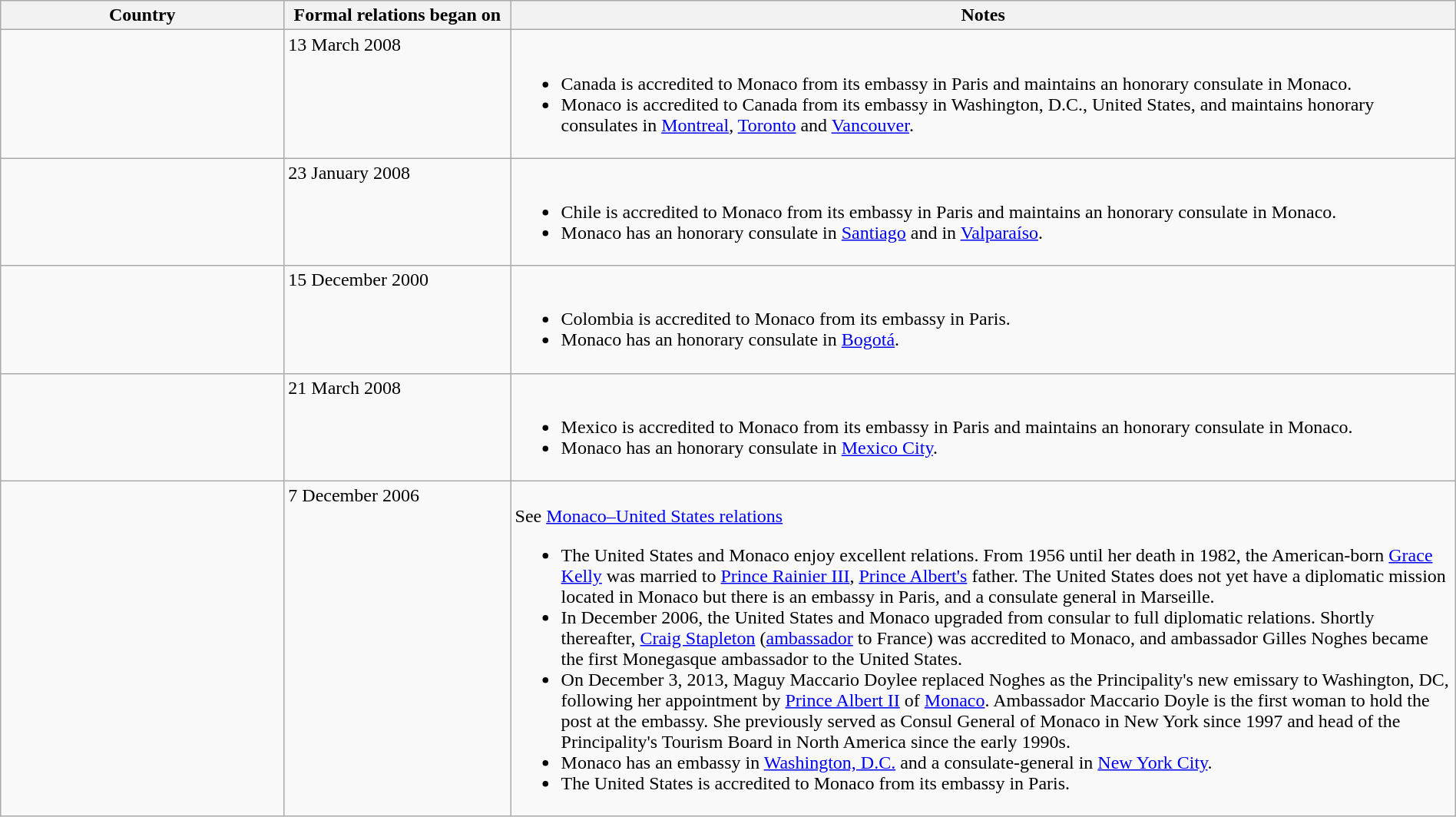<table class="wikitable sortable" style="width:100%; margin:auto;">
<tr>
<th style="width:15%;">Country</th>
<th style="width:12%;">Formal relations began on</th>
<th style="width:50%;">Notes</th>
</tr>
<tr valign="top">
<td></td>
<td>13 March 2008</td>
<td><br><ul><li>Canada is accredited to Monaco from its embassy in Paris and maintains an honorary consulate in Monaco.</li><li>Monaco is accredited to Canada from its embassy in Washington, D.C., United States, and maintains honorary consulates in <a href='#'>Montreal</a>, <a href='#'>Toronto</a> and <a href='#'>Vancouver</a>.</li></ul></td>
</tr>
<tr valign="top">
<td></td>
<td>23 January 2008</td>
<td><br><ul><li>Chile is accredited to Monaco from its embassy in Paris and maintains an honorary consulate in Monaco.</li><li>Monaco has an honorary consulate in <a href='#'>Santiago</a> and in <a href='#'>Valparaíso</a>.</li></ul></td>
</tr>
<tr valign="top">
<td></td>
<td>15 December 2000</td>
<td><br><ul><li>Colombia is accredited to Monaco from its embassy in Paris.</li><li>Monaco has an honorary consulate in <a href='#'>Bogotá</a>.</li></ul></td>
</tr>
<tr valign="top">
<td></td>
<td>21 March 2008</td>
<td><br><ul><li>Mexico is accredited to Monaco from its embassy in Paris and maintains an honorary consulate in Monaco.</li><li>Monaco has an honorary consulate in <a href='#'>Mexico City</a>.</li></ul></td>
</tr>
<tr valign="top">
<td></td>
<td>7 December 2006</td>
<td><br>See <a href='#'>Monaco–United States relations</a><ul><li>The United States and Monaco enjoy excellent relations. From 1956 until her death in 1982, the American-born <a href='#'>Grace Kelly</a> was married to <a href='#'>Prince Rainier III</a>, <a href='#'>Prince Albert's</a> father. The United States does not yet have a diplomatic mission located in Monaco but there is an embassy in Paris, and a consulate general in Marseille.</li><li>In December 2006, the United States and Monaco upgraded from consular to full diplomatic relations. Shortly thereafter, <a href='#'>Craig Stapleton</a> (<a href='#'>ambassador</a> to France)  was accredited to Monaco, and ambassador Gilles Noghes became the first Monegasque ambassador to the United States.</li><li>On December 3, 2013, Maguy Maccario Doylee replaced Noghes as the Principality's new emissary to Washington, DC, following her appointment by <a href='#'>Prince Albert II</a> of <a href='#'>Monaco</a>. Ambassador Maccario Doyle is the first woman to hold the post at the embassy. She previously served as Consul General of Monaco in New York since 1997 and head of the Principality's Tourism Board in North America since the early 1990s.</li><li>Monaco has an embassy in <a href='#'>Washington, D.C.</a> and a consulate-general in <a href='#'>New York City</a>.</li><li>The United States is accredited to Monaco from its embassy in Paris.</li></ul></td>
</tr>
</table>
